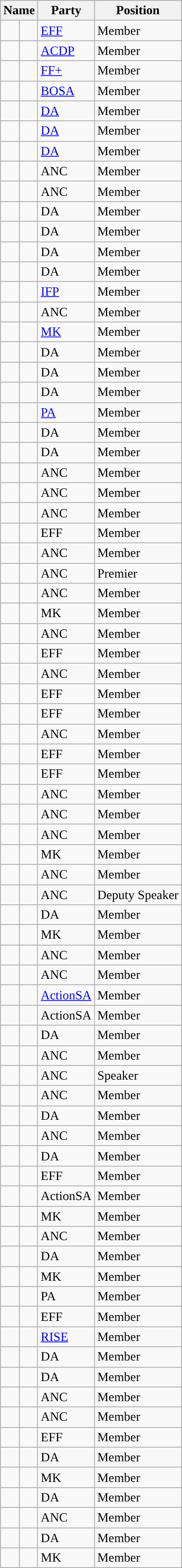<table class="wikitable sortable">
<tr>
<th colspan=2>Name</th>
<th>Party</th>
<th>Position</th>
</tr>
<tr>
<td style="background-color: "></td>
<td></td>
<td><a href='#'>EFF</a></td>
<td>Member</td>
</tr>
<tr>
<td style="background-color: "></td>
<td></td>
<td><a href='#'>ACDP</a></td>
<td>Member</td>
</tr>
<tr>
<td style="background-color: "></td>
<td></td>
<td><a href='#'>FF+</a></td>
<td>Member</td>
</tr>
<tr>
<td style="background-color: "></td>
<td></td>
<td><a href='#'>BOSA</a></td>
<td>Member</td>
</tr>
<tr>
<td style="background-color: "></td>
<td></td>
<td><a href='#'>DA</a></td>
<td>Member</td>
</tr>
<tr>
<td style="background-color: "></td>
<td></td>
<td><a href='#'>DA</a></td>
<td>Member</td>
</tr>
<tr>
<td style="background-color: "></td>
<td></td>
<td><a href='#'>DA</a></td>
<td>Member</td>
</tr>
<tr>
<td style="background-color: "></td>
<td></td>
<td>ANC</td>
<td>Member</td>
</tr>
<tr>
<td style="background-color: "></td>
<td></td>
<td>ANC</td>
<td>Member</td>
</tr>
<tr>
<td style="background-color: "></td>
<td></td>
<td>DA</td>
<td>Member</td>
</tr>
<tr>
<td style="background-color: "></td>
<td></td>
<td>DA</td>
<td>Member</td>
</tr>
<tr>
<td style="background-color: "></td>
<td></td>
<td>DA</td>
<td>Member</td>
</tr>
<tr>
<td style="background-color: "></td>
<td></td>
<td>DA</td>
<td>Member</td>
</tr>
<tr>
<td style="background-color: "></td>
<td></td>
<td><a href='#'>IFP</a></td>
<td>Member</td>
</tr>
<tr>
<td style="background-color: "></td>
<td></td>
<td>ANC</td>
<td>Member</td>
</tr>
<tr>
<td style="background-color: "></td>
<td></td>
<td><a href='#'>MK</a></td>
<td>Member</td>
</tr>
<tr>
<td style="background-color: "></td>
<td></td>
<td>DA</td>
<td>Member</td>
</tr>
<tr>
<td style="background-color: "></td>
<td></td>
<td>DA</td>
<td>Member</td>
</tr>
<tr>
<td style="background-color: "></td>
<td></td>
<td>DA</td>
<td>Member</td>
</tr>
<tr>
<td style="background-color: "></td>
<td></td>
<td><a href='#'>PA</a></td>
<td>Member</td>
</tr>
<tr>
<td style="background-color: "></td>
<td></td>
<td>DA</td>
<td>Member</td>
</tr>
<tr>
<td style="background-color: "></td>
<td></td>
<td>DA</td>
<td>Member</td>
</tr>
<tr>
<td style="background-color: "></td>
<td></td>
<td>ANC</td>
<td>Member</td>
</tr>
<tr>
<td style="background-color: "></td>
<td></td>
<td>ANC</td>
<td>Member</td>
</tr>
<tr>
<td style="background-color: "></td>
<td></td>
<td>ANC</td>
<td>Member</td>
</tr>
<tr>
<td style="background-color: "></td>
<td></td>
<td>EFF</td>
<td>Member</td>
</tr>
<tr>
<td style="background-color: "></td>
<td></td>
<td>ANC</td>
<td>Member</td>
</tr>
<tr>
<td style="background-color: "></td>
<td></td>
<td>ANC</td>
<td>Premier</td>
</tr>
<tr>
<td style="background-color: "></td>
<td></td>
<td>ANC</td>
<td>Member</td>
</tr>
<tr>
<td style="background-color: "></td>
<td></td>
<td>MK</td>
<td>Member</td>
</tr>
<tr>
<td style="background-color: "></td>
<td></td>
<td>ANC</td>
<td>Member</td>
</tr>
<tr>
<td style="background-color: "></td>
<td></td>
<td>EFF</td>
<td>Member</td>
</tr>
<tr>
<td style="background-color: "></td>
<td></td>
<td>ANC</td>
<td>Member</td>
</tr>
<tr>
<td style="background-color: "></td>
<td></td>
<td>EFF</td>
<td>Member</td>
</tr>
<tr>
<td style="background-color: "></td>
<td></td>
<td>EFF</td>
<td>Member</td>
</tr>
<tr>
<td style="background-color: "></td>
<td></td>
<td>ANC</td>
<td>Member</td>
</tr>
<tr>
<td style="background-color: "></td>
<td></td>
<td>EFF</td>
<td>Member</td>
</tr>
<tr>
<td style="background-color: "></td>
<td></td>
<td>EFF</td>
<td>Member</td>
</tr>
<tr>
<td style="background-color: "></td>
<td></td>
<td>ANC</td>
<td>Member</td>
</tr>
<tr>
<td style="background-color: "></td>
<td></td>
<td>ANC</td>
<td>Member</td>
</tr>
<tr>
<td style="background-color: "></td>
<td></td>
<td>ANC</td>
<td>Member</td>
</tr>
<tr>
<td style="background-color: "></td>
<td></td>
<td>MK</td>
<td>Member</td>
</tr>
<tr>
<td style="background-color: "></td>
<td></td>
<td>ANC</td>
<td>Member</td>
</tr>
<tr>
<td style="background-color: "></td>
<td></td>
<td>ANC</td>
<td>Deputy Speaker</td>
</tr>
<tr>
<td style="background-color: "></td>
<td></td>
<td>DA</td>
<td>Member</td>
</tr>
<tr>
<td style="background-color: "></td>
<td></td>
<td>MK</td>
<td>Member</td>
</tr>
<tr>
<td style="background-color: "></td>
<td></td>
<td>ANC</td>
<td>Member</td>
</tr>
<tr>
<td style="background-color: "></td>
<td></td>
<td>ANC</td>
<td>Member</td>
</tr>
<tr>
<td style="background-color: "></td>
<td></td>
<td><a href='#'>ActionSA</a></td>
<td>Member</td>
</tr>
<tr>
<td style="background-color: "></td>
<td></td>
<td>ActionSA</td>
<td>Member</td>
</tr>
<tr>
<td style="background-color: "></td>
<td></td>
<td>DA</td>
<td>Member</td>
</tr>
<tr>
<td style="background-color: "></td>
<td></td>
<td>ANC</td>
<td>Member</td>
</tr>
<tr>
<td style="background-color: "></td>
<td></td>
<td>ANC</td>
<td>Speaker</td>
</tr>
<tr>
<td style="background-color: "></td>
<td></td>
<td>ANC</td>
<td>Member</td>
</tr>
<tr>
<td style="background-color: "></td>
<td></td>
<td>DA</td>
<td>Member</td>
</tr>
<tr>
<td style="background-color: "></td>
<td></td>
<td>ANC</td>
<td>Member</td>
</tr>
<tr>
<td style="background-color: "></td>
<td></td>
<td>DA</td>
<td>Member</td>
</tr>
<tr>
<td style="background-color: "></td>
<td></td>
<td>EFF</td>
<td>Member</td>
</tr>
<tr>
<td style="background-color: "></td>
<td></td>
<td>ActionSA</td>
<td>Member</td>
</tr>
<tr>
<td style="background-color: "></td>
<td></td>
<td>MK</td>
<td>Member</td>
</tr>
<tr>
<td style="background-color: "></td>
<td></td>
<td>ANC</td>
<td>Member</td>
</tr>
<tr>
<td style="background-color: "></td>
<td></td>
<td>DA</td>
<td>Member</td>
</tr>
<tr>
<td style="background-color: "></td>
<td></td>
<td>MK</td>
<td>Member</td>
</tr>
<tr>
<td style="background-color: "></td>
<td></td>
<td>PA</td>
<td>Member</td>
</tr>
<tr>
<td style="background-color: "></td>
<td></td>
<td>EFF</td>
<td>Member</td>
</tr>
<tr>
<td style="background-color: "></td>
<td></td>
<td><a href='#'>RISE</a></td>
<td>Member</td>
</tr>
<tr>
<td style="background-color: "></td>
<td></td>
<td>DA</td>
<td>Member</td>
</tr>
<tr>
<td style="background-color: "></td>
<td></td>
<td>DA</td>
<td>Member</td>
</tr>
<tr>
<td style="background-color: "></td>
<td></td>
<td>ANC</td>
<td>Member</td>
</tr>
<tr>
<td style="background-color: "></td>
<td></td>
<td>ANC</td>
<td>Member</td>
</tr>
<tr>
<td style="background-color: "></td>
<td></td>
<td>EFF</td>
<td>Member</td>
</tr>
<tr>
<td style="background-color: "></td>
<td></td>
<td>DA</td>
<td>Member</td>
</tr>
<tr>
<td style="background-color: "></td>
<td></td>
<td>MK</td>
<td>Member</td>
</tr>
<tr>
<td style="background-color: "></td>
<td></td>
<td>DA</td>
<td>Member</td>
</tr>
<tr>
<td style="background-color: "></td>
<td></td>
<td>ANC</td>
<td>Member</td>
</tr>
<tr>
<td style="background-color: "></td>
<td></td>
<td>DA</td>
<td>Member</td>
</tr>
<tr>
<td style="background-color: "></td>
<td></td>
<td>MK</td>
<td>Member</td>
</tr>
</table>
